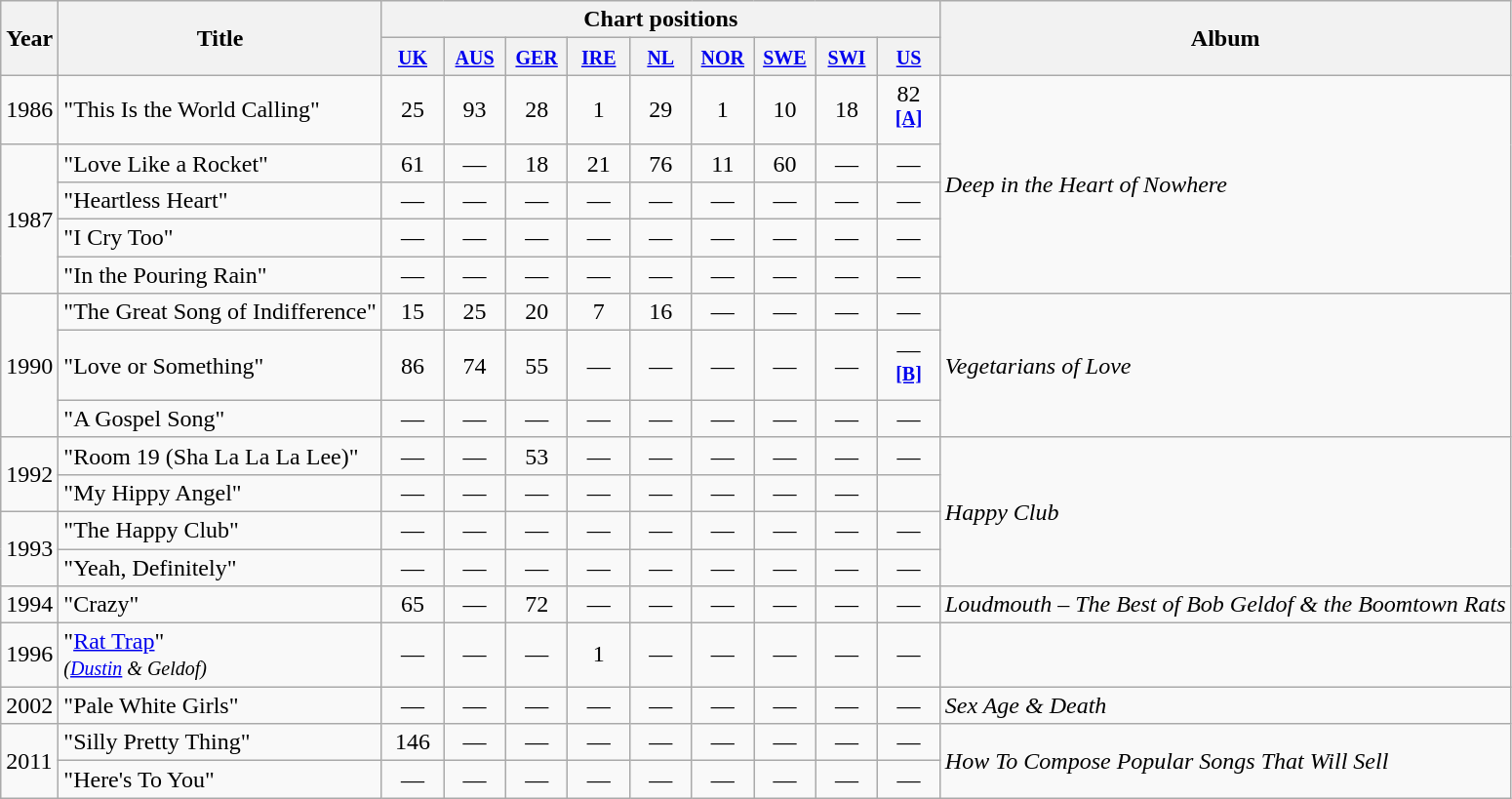<table class="wikitable">
<tr>
<th rowspan="2">Year</th>
<th rowspan="2">Title</th>
<th colspan="9">Chart positions</th>
<th rowspan="2">Album</th>
</tr>
<tr>
<th width="35"><small><a href='#'>UK</a></small><br></th>
<th width="35"><small><a href='#'>AUS</a></small><br></th>
<th width="35"><small><a href='#'>GER</a></small><br></th>
<th width="35"><small><a href='#'>IRE</a></small><br></th>
<th width="35"><small><a href='#'>NL</a></small><br></th>
<th width="35"><small><a href='#'>NOR</a></small><br></th>
<th width="35"><small><a href='#'>SWE</a></small><br></th>
<th width="35"><small><a href='#'>SWI</a></small><br></th>
<th width="35"><small><a href='#'>US</a></small><br></th>
</tr>
<tr>
<td>1986</td>
<td>"This Is the World Calling"</td>
<td style="text-align:center;">25</td>
<td style="text-align:center;">93</td>
<td style="text-align:center;">28</td>
<td style="text-align:center;">1</td>
<td style="text-align:center;">29</td>
<td style="text-align:center;">1</td>
<td style="text-align:center;">10</td>
<td style="text-align:center;">18</td>
<td style="text-align:center;">82<br><sup><a href='#'><strong>[A]</strong></a></sup></td>
<td rowspan="5"><em>Deep in the Heart of Nowhere</em></td>
</tr>
<tr>
<td rowspan="4">1987</td>
<td>"Love Like a Rocket"</td>
<td style="text-align:center;">61</td>
<td style="text-align:center;">—</td>
<td style="text-align:center;">18</td>
<td style="text-align:center;">21</td>
<td style="text-align:center;">76</td>
<td style="text-align:center;">11</td>
<td style="text-align:center;">60</td>
<td style="text-align:center;">—</td>
<td style="text-align:center;">—</td>
</tr>
<tr>
<td>"Heartless Heart"</td>
<td style="text-align:center;">—</td>
<td style="text-align:center;">—</td>
<td style="text-align:center;">—</td>
<td style="text-align:center;">—</td>
<td style="text-align:center;">—</td>
<td style="text-align:center;">—</td>
<td style="text-align:center;">—</td>
<td style="text-align:center;">—</td>
<td style="text-align:center;">—</td>
</tr>
<tr>
<td>"I Cry Too"</td>
<td style="text-align:center;">—</td>
<td style="text-align:center;">—</td>
<td style="text-align:center;">—</td>
<td style="text-align:center;">—</td>
<td style="text-align:center;">—</td>
<td style="text-align:center;">—</td>
<td style="text-align:center;">—</td>
<td style="text-align:center;">—</td>
<td style="text-align:center;">—</td>
</tr>
<tr>
<td>"In the Pouring Rain"</td>
<td style="text-align:center;">—</td>
<td style="text-align:center;">—</td>
<td style="text-align:center;">—</td>
<td style="text-align:center;">—</td>
<td style="text-align:center;">—</td>
<td style="text-align:center;">—</td>
<td style="text-align:center;">—</td>
<td style="text-align:center;">—</td>
<td style="text-align:center;">—</td>
</tr>
<tr>
<td rowspan="3">1990</td>
<td>"The Great Song of Indifference"</td>
<td style="text-align:center;">15</td>
<td style="text-align:center;">25</td>
<td style="text-align:center;">20</td>
<td style="text-align:center;">7</td>
<td style="text-align:center;">16</td>
<td style="text-align:center;">—</td>
<td style="text-align:center;">—</td>
<td style="text-align:center;">—</td>
<td style="text-align:center;">—</td>
<td rowspan="3"><em>Vegetarians of Love</em></td>
</tr>
<tr>
<td>"Love or Something"</td>
<td style="text-align:center;">86</td>
<td style="text-align:center;">74</td>
<td style="text-align:center;">55</td>
<td style="text-align:center;">—</td>
<td style="text-align:center;">—</td>
<td style="text-align:center;">—</td>
<td style="text-align:center;">—</td>
<td style="text-align:center;">—</td>
<td style="text-align:center;">—<br><sup><a href='#'><strong>[B]</strong></a></sup></td>
</tr>
<tr>
<td>"A Gospel Song"</td>
<td style="text-align:center;">—</td>
<td style="text-align:center;">—</td>
<td style="text-align:center;">—</td>
<td style="text-align:center;">—</td>
<td style="text-align:center;">—</td>
<td style="text-align:center;">—</td>
<td style="text-align:center;">—</td>
<td style="text-align:center;">—</td>
<td style="text-align:center;">—</td>
</tr>
<tr>
<td rowspan="2">1992</td>
<td>"Room 19 (Sha La La La Lee)"</td>
<td style="text-align:center;">—</td>
<td style="text-align:center;">—</td>
<td style="text-align:center;">53</td>
<td style="text-align:center;">—</td>
<td style="text-align:center;">—</td>
<td style="text-align:center;">—</td>
<td style="text-align:center;">—</td>
<td style="text-align:center;">—</td>
<td style="text-align:center;">—</td>
<td rowspan="4"><em>Happy Club</em></td>
</tr>
<tr>
<td>"My Hippy Angel"</td>
<td style="text-align:center;">—</td>
<td style="text-align:center;">—</td>
<td style="text-align:center;">—</td>
<td style="text-align:center;">—</td>
<td style="text-align:center;">—</td>
<td style="text-align:center;">—</td>
<td style="text-align:center;">—</td>
<td style="text-align:center;">—</td>
</tr>
<tr>
<td rowspan="2">1993</td>
<td>"The Happy Club"</td>
<td style="text-align:center;">—</td>
<td style="text-align:center;">—</td>
<td style="text-align:center;">—</td>
<td style="text-align:center;">—</td>
<td style="text-align:center;">—</td>
<td style="text-align:center;">—</td>
<td style="text-align:center;">—</td>
<td style="text-align:center;">—</td>
<td style="text-align:center;">—</td>
</tr>
<tr>
<td>"Yeah, Definitely"</td>
<td style="text-align:center;">—</td>
<td style="text-align:center;">—</td>
<td style="text-align:center;">—</td>
<td style="text-align:center;">—</td>
<td style="text-align:center;">—</td>
<td style="text-align:center;">—</td>
<td style="text-align:center;">—</td>
<td style="text-align:center;">—</td>
<td style="text-align:center;">—</td>
</tr>
<tr>
<td>1994</td>
<td>"Crazy"</td>
<td style="text-align:center;">65</td>
<td style="text-align:center;">—</td>
<td style="text-align:center;">72</td>
<td style="text-align:center;">—</td>
<td style="text-align:center;">—</td>
<td style="text-align:center;">—</td>
<td style="text-align:center;">—</td>
<td style="text-align:center;">—</td>
<td style="text-align:center;">—</td>
<td><em>Loudmouth – The Best of Bob Geldof & the Boomtown Rats</em></td>
</tr>
<tr>
<td>1996</td>
<td>"<a href='#'>Rat Trap</a>" <br><small><em>(<a href='#'>Dustin</a> & Geldof)</em></small></td>
<td style="text-align:center;">—</td>
<td style="text-align:center;">—</td>
<td style="text-align:center;">—</td>
<td style="text-align:center;">1</td>
<td style="text-align:center;">—</td>
<td style="text-align:center;">—</td>
<td style="text-align:center;">—</td>
<td style="text-align:center;">—</td>
<td style="text-align:center;">—</td>
<td></td>
</tr>
<tr>
<td>2002</td>
<td>"Pale White Girls"</td>
<td style="text-align:center;">—</td>
<td style="text-align:center;">—</td>
<td style="text-align:center;">—</td>
<td style="text-align:center;">—</td>
<td style="text-align:center;">—</td>
<td style="text-align:center;">—</td>
<td style="text-align:center;">—</td>
<td style="text-align:center;">—</td>
<td style="text-align:center;">—</td>
<td><em>Sex Age & Death</em></td>
</tr>
<tr>
<td rowspan="2">2011</td>
<td>"Silly Pretty Thing"</td>
<td style="text-align:center;">146</td>
<td style="text-align:center;">—</td>
<td style="text-align:center;">—</td>
<td style="text-align:center;">—</td>
<td style="text-align:center;">—</td>
<td style="text-align:center;">—</td>
<td style="text-align:center;">—</td>
<td style="text-align:center;">—</td>
<td style="text-align:center;">—</td>
<td rowspan="2"><em>How To Compose Popular Songs That Will Sell</em></td>
</tr>
<tr>
<td>"Here's To You"</td>
<td style="text-align:center;">—</td>
<td style="text-align:center;">—</td>
<td style="text-align:center;">—</td>
<td style="text-align:center;">—</td>
<td style="text-align:center;">—</td>
<td style="text-align:center;">—</td>
<td style="text-align:center;">—</td>
<td style="text-align:center;">—</td>
<td style="text-align:center;">—</td>
</tr>
</table>
